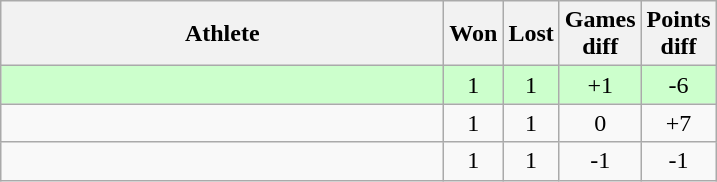<table class="wikitable">
<tr>
<th style="width:18em">Athlete</th>
<th>Won</th>
<th>Lost</th>
<th>Games<br>diff</th>
<th>Points<br>diff</th>
</tr>
<tr bgcolor="#ccffcc">
<td></td>
<td align="center">1</td>
<td align="center">1</td>
<td align="center">+1</td>
<td align="center">-6</td>
</tr>
<tr>
<td></td>
<td align="center">1</td>
<td align="center">1</td>
<td align="center">0</td>
<td align="center">+7</td>
</tr>
<tr>
<td></td>
<td align="center">1</td>
<td align="center">1</td>
<td align="center">-1</td>
<td align="center">-1</td>
</tr>
</table>
